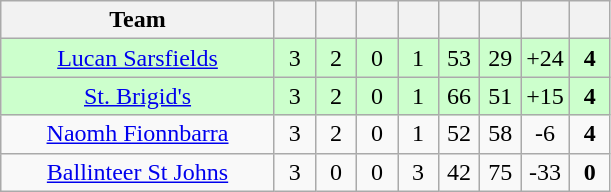<table class="wikitable" style="text-align:center">
<tr>
<th style="width:175px;">Team</th>
<th width="20"></th>
<th width="20"></th>
<th width="20"></th>
<th width="20"></th>
<th width="20"></th>
<th width="20"></th>
<th width="20"></th>
<th width="20"></th>
</tr>
<tr style="background:#cfc;">
<td><a href='#'>Lucan Sarsfields</a></td>
<td>3</td>
<td>2</td>
<td>0</td>
<td>1</td>
<td>53</td>
<td>29</td>
<td>+24</td>
<td><strong>4</strong></td>
</tr>
<tr style="background:#cfc;">
<td><a href='#'>St. Brigid's</a></td>
<td>3</td>
<td>2</td>
<td>0</td>
<td>1</td>
<td>66</td>
<td>51</td>
<td>+15</td>
<td><strong>4</strong></td>
</tr>
<tr>
<td><a href='#'>Naomh Fionnbarra</a></td>
<td>3</td>
<td>2</td>
<td>0</td>
<td>1</td>
<td>52</td>
<td>58</td>
<td>-6</td>
<td><strong>4</strong></td>
</tr>
<tr>
<td><a href='#'>Ballinteer St Johns</a></td>
<td>3</td>
<td>0</td>
<td>0</td>
<td>3</td>
<td>42</td>
<td>75</td>
<td>-33</td>
<td><strong>0</strong></td>
</tr>
</table>
